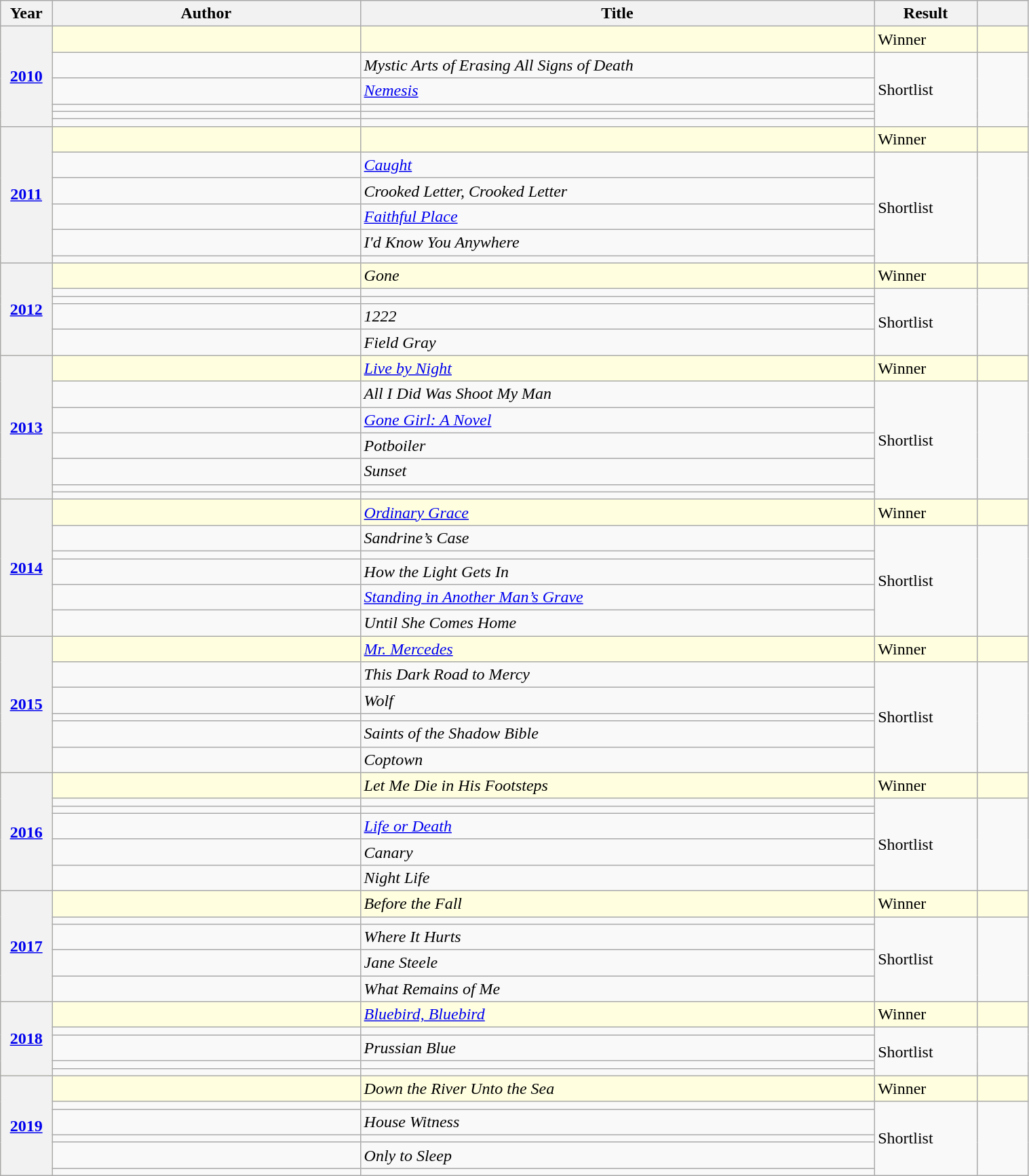<table class="wikitable sortable mw-collapsible" style="width:80%">
<tr>
<th scope="col" width="5%">Year</th>
<th scope="col" width="30%">Author</th>
<th scope="col" width="50%">Title</th>
<th scope="col" width="10%">Result</th>
<th scope="col" width="5%"></th>
</tr>
<tr style="background:lightyellow;">
<th rowspan="6"><a href='#'>2010</a></th>
<td></td>
<td></td>
<td>Winner</td>
<td></td>
</tr>
<tr>
<td></td>
<td><em>Mystic Arts of Erasing All Signs of Death</em></td>
<td rowspan="5">Shortlist</td>
<td rowspan="5"></td>
</tr>
<tr>
<td></td>
<td><em><a href='#'>Nemesis</a></em></td>
</tr>
<tr>
<td></td>
<td></td>
</tr>
<tr>
<td></td>
<td></td>
</tr>
<tr>
<td></td>
<td></td>
</tr>
<tr style="background:lightyellow;">
<th rowspan="6"><a href='#'>2011</a></th>
<td></td>
<td></td>
<td>Winner</td>
<td></td>
</tr>
<tr>
<td></td>
<td><a href='#'><em>Caught</em></a></td>
<td rowspan="5">Shortlist</td>
<td rowspan="5"></td>
</tr>
<tr>
<td></td>
<td><em>Crooked Letter, Crooked Letter</em></td>
</tr>
<tr>
<td></td>
<td><em><a href='#'>Faithful Place</a></em></td>
</tr>
<tr>
<td></td>
<td><em>I'd Know You Anywhere</em></td>
</tr>
<tr>
<td></td>
<td></td>
</tr>
<tr style="background:lightyellow;">
<th rowspan="5"><a href='#'>2012</a></th>
<td></td>
<td><em>Gone</em></td>
<td>Winner</td>
<td></td>
</tr>
<tr>
<td></td>
<td><em></em></td>
<td rowspan="4">Shortlist</td>
<td rowspan="4"></td>
</tr>
<tr>
<td></td>
<td><em></em></td>
</tr>
<tr>
<td></td>
<td><em>1222</em></td>
</tr>
<tr>
<td></td>
<td><em>Field Gray</em></td>
</tr>
<tr style="background:lightyellow;">
<th rowspan="7"><a href='#'>2013</a></th>
<td></td>
<td><em><a href='#'>Live by Night</a></em></td>
<td>Winner</td>
<td></td>
</tr>
<tr>
<td></td>
<td><em>All I Did Was Shoot My Man</em></td>
<td rowspan="6">Shortlist</td>
<td rowspan="6"></td>
</tr>
<tr>
<td></td>
<td><a href='#'><em>Gone Girl: A Novel</em></a></td>
</tr>
<tr>
<td></td>
<td><em>Potboiler</em></td>
</tr>
<tr>
<td></td>
<td><em>Sunset</em></td>
</tr>
<tr>
<td></td>
<td></td>
</tr>
<tr>
<td></td>
<td></td>
</tr>
<tr style="background:lightyellow;">
<th rowspan="6"><a href='#'>2014</a></th>
<td></td>
<td><em><a href='#'>Ordinary Grace</a></em></td>
<td>Winner</td>
<td></td>
</tr>
<tr>
<td></td>
<td><em>Sandrine’s Case</em></td>
<td rowspan="5">Shortlist</td>
<td rowspan="5"></td>
</tr>
<tr>
<td></td>
<td><em></em></td>
</tr>
<tr>
<td></td>
<td><em>How the Light Gets In</em></td>
</tr>
<tr>
<td></td>
<td><em><a href='#'>Standing in Another Man’s Grave</a></em></td>
</tr>
<tr>
<td></td>
<td><em>Until She Comes Home</em></td>
</tr>
<tr style="background:lightyellow;">
<th rowspan="6"><a href='#'>2015</a></th>
<td></td>
<td><em><a href='#'>Mr. Mercedes</a></em></td>
<td>Winner</td>
<td></td>
</tr>
<tr>
<td></td>
<td><em>This Dark Road to Mercy</em></td>
<td rowspan="5">Shortlist</td>
<td rowspan="5"></td>
</tr>
<tr>
<td></td>
<td><em>Wolf</em></td>
</tr>
<tr>
<td></td>
<td></td>
</tr>
<tr>
<td></td>
<td><em>Saints of the Shadow Bible</em></td>
</tr>
<tr>
<td></td>
<td><em>Coptown</em></td>
</tr>
<tr style="background:lightyellow;">
<th rowspan="6"><a href='#'>2016</a></th>
<td></td>
<td><em>Let Me Die in His Footsteps</em></td>
<td>Winner</td>
<td></td>
</tr>
<tr>
<td></td>
<td></td>
<td rowspan="5">Shortlist</td>
<td rowspan="5"></td>
</tr>
<tr>
<td></td>
<td></td>
</tr>
<tr>
<td></td>
<td><em><a href='#'>Life or Death</a></em></td>
</tr>
<tr>
<td></td>
<td><em>Canary</em></td>
</tr>
<tr>
<td></td>
<td><em>Night Life</em></td>
</tr>
<tr style="background:lightyellow;">
<th rowspan="5"><a href='#'>2017</a></th>
<td></td>
<td><em>Before the Fall</em></td>
<td>Winner</td>
<td></td>
</tr>
<tr>
<td></td>
<td></td>
<td rowspan="4">Shortlist</td>
<td rowspan="4"></td>
</tr>
<tr>
<td></td>
<td><em>Where It Hurts</em></td>
</tr>
<tr>
<td></td>
<td><em>Jane Steele</em></td>
</tr>
<tr>
<td></td>
<td><em>What Remains of Me</em></td>
</tr>
<tr style="background:lightyellow;">
<th rowspan="5"><a href='#'>2018</a></th>
<td></td>
<td><em><a href='#'>Bluebird, Bluebird</a></em></td>
<td>Winner</td>
<td></td>
</tr>
<tr>
<td></td>
<td></td>
<td rowspan="4">Shortlist</td>
<td rowspan="4"></td>
</tr>
<tr>
<td></td>
<td><em>Prussian Blue</em></td>
</tr>
<tr>
<td></td>
<td></td>
</tr>
<tr>
<td></td>
<td></td>
</tr>
<tr style="background:lightyellow;">
<th rowspan="6"><a href='#'>2019</a></th>
<td></td>
<td><em>Down the River Unto the Sea</em></td>
<td>Winner</td>
<td></td>
</tr>
<tr>
<td></td>
<td></td>
<td rowspan="5">Shortlist</td>
<td rowspan="5"></td>
</tr>
<tr>
<td></td>
<td><em>House Witness</em></td>
</tr>
<tr>
<td></td>
<td></td>
</tr>
<tr>
<td></td>
<td><em>Only to Sleep</em></td>
</tr>
<tr>
<td></td>
<td></td>
</tr>
</table>
